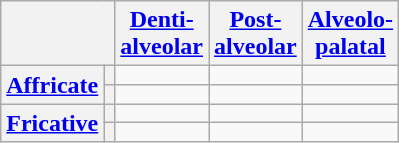<table class="wikitable">
<tr>
<th colspan="2"></th>
<th><a href='#'>Denti-<br>alveolar</a></th>
<th><a href='#'>Post-<br>alveolar</a></th>
<th><a href='#'>Alveolo-<br>palatal</a></th>
</tr>
<tr>
<th rowspan="2"><a href='#'>Affricate</a></th>
<th></th>
<td></td>
<td></td>
<td></td>
</tr>
<tr>
<th></th>
<td></td>
<td></td>
<td></td>
</tr>
<tr>
<th rowspan="2"><a href='#'>Fricative</a></th>
<th></th>
<td></td>
<td></td>
<td></td>
</tr>
<tr>
<th></th>
<td></td>
<td></td>
<td></td>
</tr>
</table>
